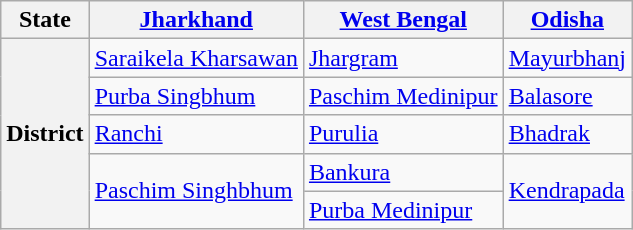<table class="wikitable">
<tr>
<th>State</th>
<th><a href='#'>Jharkhand</a></th>
<th><a href='#'>West Bengal</a></th>
<th><a href='#'>Odisha</a></th>
</tr>
<tr>
<th rowspan="5">District</th>
<td><a href='#'>Saraikela Kharsawan</a></td>
<td><a href='#'>Jhargram</a></td>
<td><a href='#'>Mayurbhanj</a></td>
</tr>
<tr>
<td><a href='#'>Purba Singbhum</a></td>
<td><a href='#'>Paschim Medinipur</a></td>
<td><a href='#'>Balasore</a></td>
</tr>
<tr>
<td><a href='#'>Ranchi</a></td>
<td><a href='#'>Purulia</a></td>
<td><a href='#'>Bhadrak</a></td>
</tr>
<tr>
<td rowspan="2"><a href='#'>Paschim Singhbhum</a></td>
<td><a href='#'>Bankura</a></td>
<td rowspan="2"><a href='#'>Kendrapada</a></td>
</tr>
<tr>
<td><a href='#'>Purba Medinipur</a></td>
</tr>
</table>
